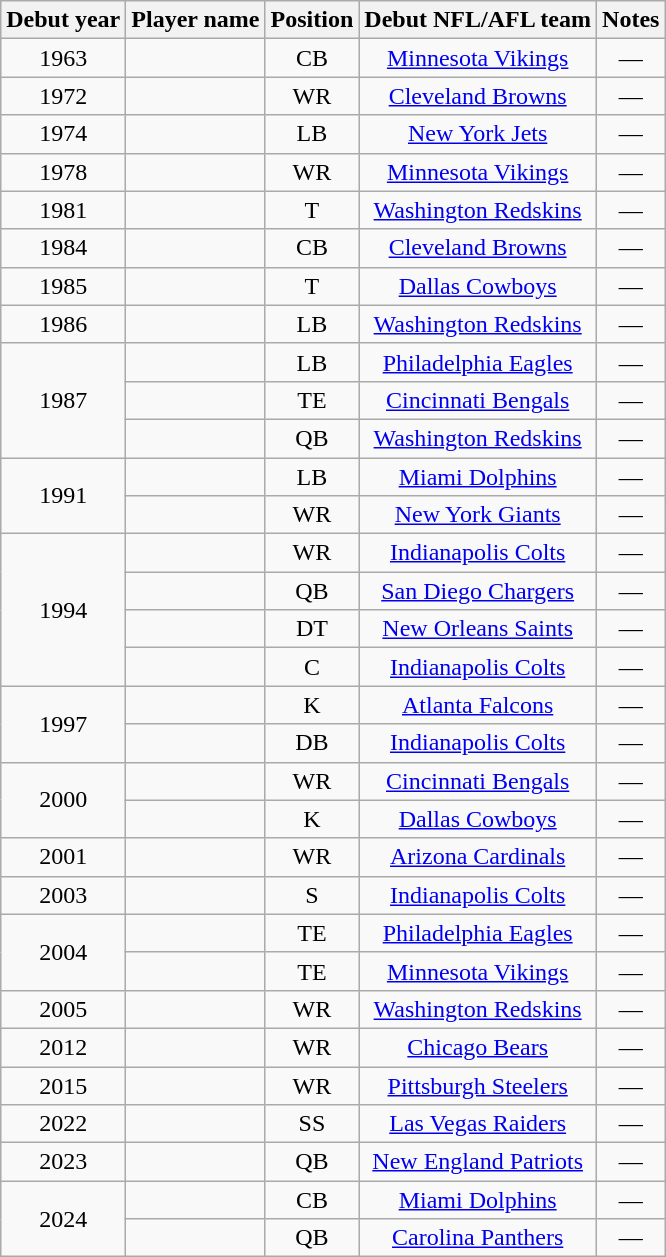<table class="wikitable sortable" style="text-align: center;">
<tr>
<th>Debut year</th>
<th>Player name</th>
<th>Position</th>
<th>Debut NFL/AFL team</th>
<th>Notes</th>
</tr>
<tr>
<td align="center">1963</td>
<td align="center"></td>
<td align="center">CB</td>
<td align="center"><a href='#'>Minnesota Vikings</a></td>
<td align="center">—</td>
</tr>
<tr>
<td align="center">1972</td>
<td align="center"></td>
<td align="center">WR</td>
<td align="center"><a href='#'>Cleveland Browns</a></td>
<td align="center">—</td>
</tr>
<tr>
<td align="center">1974</td>
<td align="center"></td>
<td align="center">LB</td>
<td align="center"><a href='#'>New York Jets</a></td>
<td align="center">—</td>
</tr>
<tr>
<td align="center">1978</td>
<td align="center"></td>
<td align="center">WR</td>
<td align="center"><a href='#'>Minnesota Vikings</a></td>
<td align="center">—</td>
</tr>
<tr>
<td align="center">1981</td>
<td align="center"></td>
<td align="center">T</td>
<td align="center"><a href='#'>Washington Redskins</a></td>
<td align="center">—</td>
</tr>
<tr>
<td align="center">1984</td>
<td align="center"></td>
<td align="center">CB</td>
<td align="center"><a href='#'>Cleveland Browns</a></td>
<td align="center">—</td>
</tr>
<tr>
<td align="center">1985</td>
<td align="center"></td>
<td align="center">T</td>
<td align="center"><a href='#'>Dallas Cowboys</a></td>
<td align="center">—</td>
</tr>
<tr>
<td align="center">1986</td>
<td align="center"></td>
<td align="center">LB</td>
<td align="center"><a href='#'>Washington Redskins</a></td>
<td align="center">—</td>
</tr>
<tr>
<td rowspan="3">1987</td>
<td align="center"></td>
<td align="center">LB</td>
<td align="center"><a href='#'>Philadelphia Eagles</a></td>
<td align="center">—</td>
</tr>
<tr>
<td align="center"></td>
<td align="center">TE</td>
<td align="center"><a href='#'>Cincinnati Bengals</a></td>
<td align="center">—</td>
</tr>
<tr>
<td align="center"></td>
<td align="center">QB</td>
<td align="center"><a href='#'>Washington Redskins</a></td>
<td align="center">—</td>
</tr>
<tr>
<td rowspan="2">1991</td>
<td align="center"></td>
<td align="center">LB</td>
<td align="center"><a href='#'>Miami Dolphins</a></td>
<td align="center">—</td>
</tr>
<tr>
<td align="center"></td>
<td align="center">WR</td>
<td align="center"><a href='#'>New York Giants</a></td>
<td align="center">—</td>
</tr>
<tr>
<td rowspan="4">1994</td>
<td align="center"></td>
<td align="center">WR</td>
<td align="center"><a href='#'>Indianapolis Colts</a></td>
<td align="center">—</td>
</tr>
<tr>
<td align="center"></td>
<td align="center">QB</td>
<td align="center"><a href='#'>San Diego Chargers</a></td>
<td align="center">—</td>
</tr>
<tr>
<td align="center"></td>
<td align="center">DT</td>
<td align="center"><a href='#'>New Orleans Saints</a></td>
<td align="center">—</td>
</tr>
<tr>
<td align="center"></td>
<td align="center">C</td>
<td align="center"><a href='#'>Indianapolis Colts</a></td>
<td align="center">—</td>
</tr>
<tr>
<td rowspan="2">1997</td>
<td align="center"></td>
<td align="center">K</td>
<td align="center"><a href='#'>Atlanta Falcons</a></td>
<td align="center">—</td>
</tr>
<tr>
<td align="center"></td>
<td align="center">DB</td>
<td align="center"><a href='#'>Indianapolis Colts</a></td>
<td align="center">—</td>
</tr>
<tr>
<td rowspan="2">2000</td>
<td align="center"></td>
<td align="center">WR</td>
<td align="center"><a href='#'>Cincinnati Bengals</a></td>
<td align="center">—</td>
</tr>
<tr>
<td align="center"></td>
<td align="center">K</td>
<td align="center"><a href='#'>Dallas Cowboys</a></td>
<td align="center">—</td>
</tr>
<tr>
<td align="center">2001</td>
<td align="center"></td>
<td align="center">WR</td>
<td align="center"><a href='#'>Arizona Cardinals</a></td>
<td align="center">—</td>
</tr>
<tr>
<td align="center">2003</td>
<td align="center"></td>
<td align="center">S</td>
<td align="center"><a href='#'>Indianapolis Colts</a></td>
<td align="center">—</td>
</tr>
<tr>
<td rowspan="2">2004</td>
<td align="center"></td>
<td align="center">TE</td>
<td align="center"><a href='#'>Philadelphia Eagles</a></td>
<td align="center">—</td>
</tr>
<tr>
<td align="center"></td>
<td align="center">TE</td>
<td align="center"><a href='#'>Minnesota Vikings</a></td>
<td align="center">—</td>
</tr>
<tr>
<td align="center">2005</td>
<td align="center"></td>
<td align="center">WR</td>
<td align="center"><a href='#'>Washington Redskins</a></td>
<td align="center">—</td>
</tr>
<tr>
<td align="center">2012</td>
<td align="center"></td>
<td align="center">WR</td>
<td align="center"><a href='#'>Chicago Bears</a></td>
<td align="center">—</td>
</tr>
<tr>
<td align="center">2015</td>
<td align="center"></td>
<td align="center">WR</td>
<td align="center"><a href='#'>Pittsburgh Steelers</a></td>
<td align="center">—</td>
</tr>
<tr>
<td align="center">2022</td>
<td align="center"></td>
<td align="center">SS</td>
<td align="center"><a href='#'>Las Vegas Raiders</a></td>
<td align="center">—</td>
</tr>
<tr>
<td align="center">2023</td>
<td align="center"></td>
<td align="center">QB</td>
<td align="center"><a href='#'>New England Patriots</a></td>
<td align="center">—</td>
</tr>
<tr>
<td rowspan="2">2024</td>
<td align="center"></td>
<td align="center">CB</td>
<td align="center"><a href='#'>Miami Dolphins</a></td>
<td align="center">—</td>
</tr>
<tr>
<td align="center"></td>
<td align="center">QB</td>
<td align="center"><a href='#'>Carolina Panthers</a></td>
<td align="center">—</td>
</tr>
</table>
